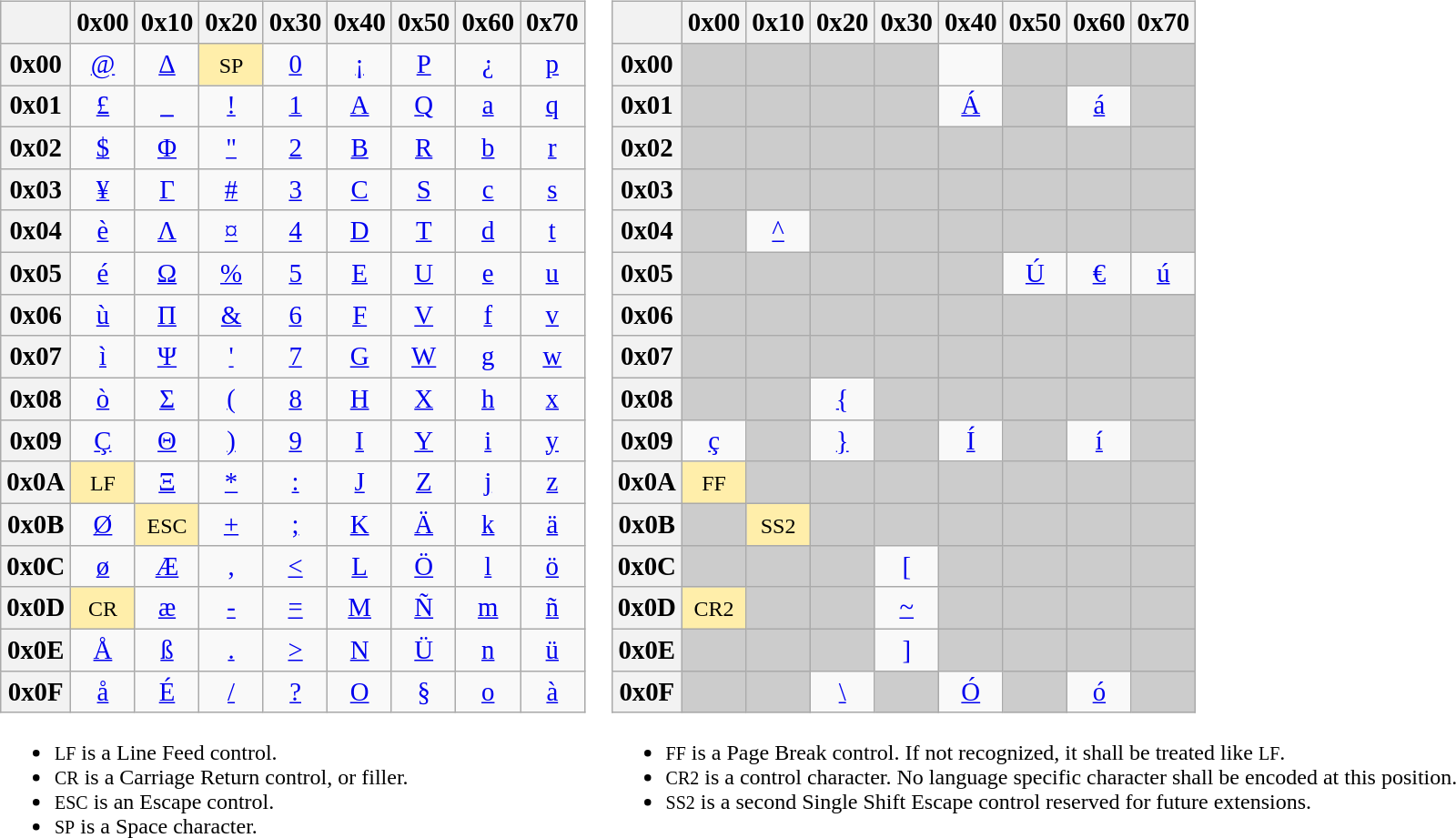<table border="0" cellspacing="0" cellpadding="0">
<tr style="vertical-align:top">
<td><br><table class="wikitable" style="text-align:center;font-size:120%;line-height:normal">
<tr>
<th> </th>
<th scope="col">0x00</th>
<th scope="col">0x10</th>
<th scope="col">0x20</th>
<th scope="col">0x30</th>
<th scope="col">0x40</th>
<th scope="col">0x50</th>
<th scope="col">0x60</th>
<th scope="col">0x70</th>
</tr>
<tr>
<th scope="row">0x00</th>
<td title="commercial at"><a href='#'>@</a></td>
<td title="Greek capital Delta"><a href='#'>Δ</a></td>
<td style="background:#FEA"><small>SP</small></td>
<td><a href='#'>0</a></td>
<td title="inverted exclamation mark"><a href='#'>¡</a></td>
<td><a href='#'>P</a></td>
<td title="inverted question mark"><a href='#'>¿</a></td>
<td><a href='#'>p</a></td>
</tr>
<tr>
<th scope="row">0x01</th>
<td title="pound symbol"><a href='#'>£</a></td>
<td title="underscore"><a href='#'>_</a></td>
<td title="exclamation mark"><a href='#'>!</a></td>
<td><a href='#'>1</a></td>
<td><a href='#'>A</a></td>
<td><a href='#'>Q</a></td>
<td><a href='#'>a</a></td>
<td><a href='#'>q</a></td>
</tr>
<tr>
<th scope="row">0x02</th>
<td title="dollar symbol"><a href='#'>$</a></td>
<td title="Greek capital Phi"><a href='#'>Φ</a></td>
<td title="double quote"><a href='#'>"</a></td>
<td><a href='#'>2</a></td>
<td><a href='#'>B</a></td>
<td><a href='#'>R</a></td>
<td><a href='#'>b</a></td>
<td><a href='#'>r</a></td>
</tr>
<tr>
<th scope="row">0x03</th>
<td title="yen symbol"><a href='#'>¥</a></td>
<td title="Greek capital Gamma"><a href='#'>Γ</a></td>
<td title="number sign"><a href='#'>#</a></td>
<td><a href='#'>3</a></td>
<td><a href='#'>C</a></td>
<td><a href='#'>S</a></td>
<td><a href='#'>c</a></td>
<td><a href='#'>s</a></td>
</tr>
<tr>
<th scope="row">0x04</th>
<td title="Latin small letter e with grave"><a href='#'>è</a></td>
<td title="Greek capital Lambda"><a href='#'>Λ</a></td>
<td title="currency symbol"><a href='#'>¤</a></td>
<td><a href='#'>4</a></td>
<td><a href='#'>D</a></td>
<td><a href='#'>T</a></td>
<td><a href='#'>d</a></td>
<td><a href='#'>t</a></td>
</tr>
<tr>
<th scope="row">0x05</th>
<td title="Latin small letter e with acute"><a href='#'>é</a></td>
<td title="Greek capital Omega"><a href='#'>Ω</a></td>
<td title="percent sign"><a href='#'>%</a></td>
<td><a href='#'>5</a></td>
<td><a href='#'>E</a></td>
<td><a href='#'>U</a></td>
<td><a href='#'>e</a></td>
<td><a href='#'>u</a></td>
</tr>
<tr>
<th scope="row">0x06</th>
<td title="Latin small letter u with grave"><a href='#'>ù</a></td>
<td title="Greek capital Pi"><a href='#'>Π</a></td>
<td title="ampersand"><a href='#'>&amp;</a></td>
<td><a href='#'>6</a></td>
<td><a href='#'>F</a></td>
<td><a href='#'>V</a></td>
<td><a href='#'>f</a></td>
<td><a href='#'>v</a></td>
</tr>
<tr>
<th scope="row">0x07</th>
<td title="Latin small letter i with grave"><a href='#'>ì</a></td>
<td title="Greek capital Psi"><a href='#'>Ψ</a></td>
<td title="apostrophe-quote"><a href='#'>'</a></td>
<td><a href='#'>7</a></td>
<td><a href='#'>G</a></td>
<td><a href='#'>W</a></td>
<td><a href='#'>g</a></td>
<td><a href='#'>w</a></td>
</tr>
<tr>
<th scope="row">0x08</th>
<td title="Latin small letter o with grave"><a href='#'>ò</a></td>
<td title="Greek capital Sigma"><a href='#'>Σ</a></td>
<td title="opening parenthesis"><a href='#'>(</a></td>
<td><a href='#'>8</a></td>
<td><a href='#'>H</a></td>
<td><a href='#'>X</a></td>
<td><a href='#'>h</a></td>
<td><a href='#'>x</a></td>
</tr>
<tr>
<th scope="row">0x09</th>
<td title="Latin capital letter C with cedilla"><a href='#'>Ç</a></td>
<td title="Greek capital Theta"><a href='#'>Θ</a></td>
<td title="closing parenthesis"><a href='#'>)</a></td>
<td><a href='#'>9</a></td>
<td><a href='#'>I</a></td>
<td><a href='#'>Y</a></td>
<td><a href='#'>i</a></td>
<td><a href='#'>y</a></td>
</tr>
<tr>
<th scope="row">0x0A</th>
<td style="background:#FEA"><small>LF</small></td>
<td title="Greek capital Xi"><a href='#'>Ξ</a></td>
<td title="asterisk"><a href='#'>*</a></td>
<td title="colon"><a href='#'>:</a></td>
<td><a href='#'>J</a></td>
<td><a href='#'>Z</a></td>
<td><a href='#'>j</a></td>
<td><a href='#'>z</a></td>
</tr>
<tr>
<th scope="row">0x0B</th>
<td title="Latin capital letter O with stroke"><a href='#'>Ø</a></td>
<td style="background:#FEA"><small>ESC</small></td>
<td title="plus sign"><a href='#'>+</a></td>
<td title="semicolon"><a href='#'>;</a></td>
<td><a href='#'>K</a></td>
<td title="Latin capital letter A with diaeresis"><a href='#'>Ä</a></td>
<td><a href='#'>k</a></td>
<td title="Latin small letter a with diaeresis"><a href='#'>ä</a></td>
</tr>
<tr>
<th scope="row">0x0C</th>
<td title="Latin small letter o with stroke"><a href='#'>ø</a></td>
<td title="Latin capital letter AE"><a href='#'>Æ</a></td>
<td title="comma"><a href='#'>,</a></td>
<td title="less-than sign"><a href='#'><</a></td>
<td><a href='#'>L</a></td>
<td title="Latin capital letter O with diaeresis"><a href='#'>Ö</a></td>
<td><a href='#'>l</a></td>
<td title="Latin small letter o with diaeresis"><a href='#'>ö</a></td>
</tr>
<tr>
<th scope="row">0x0D</th>
<td style="background:#FEA"><small>CR</small></td>
<td title="Latin small letter ae"><a href='#'>æ</a></td>
<td title="minus-hyphen"><a href='#'>-</a></td>
<td title="equals sign"><a href='#'>=</a></td>
<td><a href='#'>M</a></td>
<td title="Latin capital letter N with tilde"><a href='#'>Ñ</a></td>
<td><a href='#'>m</a></td>
<td title="Latin small letter n with tilde"><a href='#'>ñ</a></td>
</tr>
<tr>
<th scope="row">0x0E</th>
<td title="Latin capital letter A with ring"><a href='#'>Å</a></td>
<td title="Latin small letter sharp s"><a href='#'>ß</a></td>
<td title="full stop"><a href='#'>.</a></td>
<td title="greater-than sign"><a href='#'>></a></td>
<td><a href='#'>N</a></td>
<td title="Latin capital letter U with diaeresis"><a href='#'>Ü</a></td>
<td><a href='#'>n</a></td>
<td title="Latin small letter u with diaeresis"><a href='#'>ü</a></td>
</tr>
<tr>
<th scope="row">0x0F</th>
<td title="Latin small letter a with ring"><a href='#'>å</a></td>
<td title="Latin capital letter E with acute"><a href='#'>É</a></td>
<td title="solidus"><a href='#'>/</a></td>
<td title="question mark"><a href='#'>?</a></td>
<td><a href='#'>O</a></td>
<td title="section sign"><a href='#'>§</a></td>
<td><a href='#'>o</a></td>
<td title="Latin small letter a with grave"><a href='#'>à</a></td>
</tr>
</table>
<ul><li><small>LF</small> is a Line Feed control.</li><li><small>CR</small> is a Carriage Return control, or filler.</li><li><small>ESC</small> is an Escape control.</li><li><small>SP</small> is a Space character.</li></ul></td>
<td><br><table class="wikitable" style="text-align:center;font-size:120%;line-height:normal">
<tr>
<th> </th>
<th scope="col">0x00</th>
<th scope="col">0x10</th>
<th scope="col">0x20</th>
<th scope="col">0x30</th>
<th scope="col">0x40</th>
<th scope="col">0x50</th>
<th scope="col">0x60</th>
<th scope="col">0x70</th>
</tr>
<tr>
<th scope="row">0x00</th>
<td style="background:#CCC"> </td>
<td style="background:#CCC"> </td>
<td style="background:#CCC"> </td>
<td style="background:#CCC"> </td>
<td title="vertical bar"><a href='#'></a></td>
<td style="background:#CCC"> </td>
<td style="background:#CCC"> </td>
<td style="background:#CCC"> </td>
</tr>
<tr>
<th scope="row">0x01</th>
<td style="background:#CCC"> </td>
<td style="background:#CCC"> </td>
<td style="background:#CCC"> </td>
<td style="background:#CCC"> </td>
<td title="Latin capital letter A with acute"><a href='#'>Á</a></td>
<td style="background:#CCC"> </td>
<td title="Latin small letter a with acute"><a href='#'>á</a></td>
<td style="background:#CCC"> </td>
</tr>
<tr>
<th scope="row">0x02</th>
<td style="background:#CCC"> </td>
<td style="background:#CCC"> </td>
<td style="background:#CCC"> </td>
<td style="background:#CCC"> </td>
<td style="background:#CCC"> </td>
<td style="background:#CCC"> </td>
<td style="background:#CCC"> </td>
<td style="background:#CCC"> </td>
</tr>
<tr>
<th scope="row">0x03</th>
<td style="background:#CCC"> </td>
<td style="background:#CCC"> </td>
<td style="background:#CCC"> </td>
<td style="background:#CCC"> </td>
<td style="background:#CCC"> </td>
<td style="background:#CCC"> </td>
<td style="background:#CCC"> </td>
<td style="background:#CCC"> </td>
</tr>
<tr>
<th scope="row">0x04</th>
<td style="background:#CCC"> </td>
<td title="circumflex"><a href='#'>^</a></td>
<td style="background:#CCC"> </td>
<td style="background:#CCC"> </td>
<td style="background:#CCC"> </td>
<td style="background:#CCC"> </td>
<td style="background:#CCC"> </td>
<td style="background:#CCC"> </td>
</tr>
<tr>
<th scope="row">0x05</th>
<td style="background:#CCC"> </td>
<td style="background:#CCC"> </td>
<td style="background:#CCC"> </td>
<td style="background:#CCC"> </td>
<td style="background:#CCC"> </td>
<td title="Latin capital letter U with acute"><a href='#'>Ú</a></td>
<td title="euro symbol"><a href='#'>€</a></td>
<td title="Latin small letter u with acute"><a href='#'>ú</a></td>
</tr>
<tr>
<th scope="row">0x06</th>
<td style="background:#CCC"> </td>
<td style="background:#CCC"> </td>
<td style="background:#CCC"> </td>
<td style="background:#CCC"> </td>
<td style="background:#CCC"> </td>
<td style="background:#CCC"> </td>
<td style="background:#CCC"> </td>
<td style="background:#CCC"> </td>
</tr>
<tr>
<th scope="row">0x07</th>
<td style="background:#CCC"> </td>
<td style="background:#CCC"> </td>
<td style="background:#CCC"> </td>
<td style="background:#CCC"> </td>
<td style="background:#CCC"> </td>
<td style="background:#CCC"> </td>
<td style="background:#CCC"> </td>
<td style="background:#CCC"> </td>
</tr>
<tr>
<th scope="row">0x08</th>
<td style="background:#CCC"> </td>
<td style="background:#CCC"> </td>
<td title="opening curly bracket"><a href='#'>{</a></td>
<td style="background:#CCC"> </td>
<td style="background:#CCC"> </td>
<td style="background:#CCC"> </td>
<td style="background:#CCC"> </td>
<td style="background:#CCC"> </td>
</tr>
<tr>
<th scope="row">0x09</th>
<td title="Latin small letter c with cedilla"><a href='#'>ç</a></td>
<td style="background:#CCC"> </td>
<td title="closing curly bracket"><a href='#'>}</a></td>
<td style="background:#CCC"> </td>
<td title="Latin capital letter I with acute"><a href='#'>Í</a></td>
<td style="background:#CCC"> </td>
<td title="Latin small letter i with acute"><a href='#'>í</a></td>
<td style="background:#CCC"> </td>
</tr>
<tr>
<th scope="row">0x0A</th>
<td style="background:#FEA"><small>FF</small></td>
<td style="background:#CCC"> </td>
<td style="background:#CCC"> </td>
<td style="background:#CCC"> </td>
<td style="background:#CCC"> </td>
<td style="background:#CCC"> </td>
<td style="background:#CCC"> </td>
<td style="background:#CCC"> </td>
</tr>
<tr>
<th scope="row">0x0B</th>
<td style="background:#CCC"> </td>
<td style="background:#FEA"><small>SS2</small></td>
<td style="background:#CCC"> </td>
<td style="background:#CCC"> </td>
<td style="background:#CCC"> </td>
<td style="background:#CCC"> </td>
<td style="background:#CCC"> </td>
<td style="background:#CCC"> </td>
</tr>
<tr>
<th scope="row">0x0C</th>
<td style="background:#CCC"> </td>
<td style="background:#CCC"> </td>
<td style="background:#CCC"> </td>
<td title="opening square bracket"><a href='#'>&#91;</a></td>
<td style="background:#CCC"> </td>
<td style="background:#CCC"> </td>
<td style="background:#CCC"> </td>
<td style="background:#CCC"> </td>
</tr>
<tr>
<th scope="row">0x0D</th>
<td style="background:#FEA"><small>CR2</small></td>
<td style="background:#CCC"> </td>
<td style="background:#CCC"> </td>
<td title="tilde"><a href='#'>~</a></td>
<td style="background:#CCC"> </td>
<td style="background:#CCC"> </td>
<td style="background:#CCC"> </td>
<td style="background:#CCC"> </td>
</tr>
<tr>
<th scope="row">0x0E</th>
<td style="background:#CCC"> </td>
<td style="background:#CCC"> </td>
<td style="background:#CCC"> </td>
<td title="closing square bracket"><a href='#'>&#93;</a></td>
<td style="background:#CCC"> </td>
<td style="background:#CCC"> </td>
<td style="background:#CCC"> </td>
<td style="background:#CCC"> </td>
</tr>
<tr>
<th scope="row">0x0F</th>
<td style="background:#CCC"> </td>
<td style="background:#CCC"> </td>
<td title="reverse solidus"><a href='#'>\</a></td>
<td style="background:#CCC"> </td>
<td title="Latin capital letter O with acute"><a href='#'>Ó</a></td>
<td style="background:#CCC"> </td>
<td title="Latin small letter o with acute"><a href='#'>ó</a></td>
<td style="background:#CCC"> </td>
</tr>
</table>
<ul><li><small>FF</small> is a Page Break control. If not recognized, it shall be treated like <small>LF</small>.</li><li><small>CR2</small> is a control character. No language specific character shall be encoded at this position.</li><li><small>SS2</small> is a second Single Shift Escape control reserved for future extensions.</li></ul></td>
</tr>
</table>
